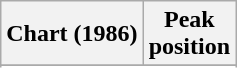<table class="wikitable sortable plainrowheaders" style="text-align:center">
<tr>
<th scope="col">Chart (1986)</th>
<th scope="col">Peak<br>position</th>
</tr>
<tr>
</tr>
<tr>
</tr>
</table>
